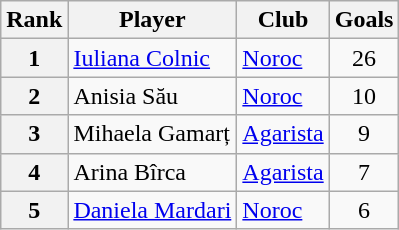<table class="wikitable">
<tr>
<th>Rank</th>
<th>Player</th>
<th>Club</th>
<th>Goals</th>
</tr>
<tr>
<th rowspan=1 align=center>1</th>
<td> <a href='#'>Iuliana Colnic</a></td>
<td><a href='#'>Noroc</a></td>
<td align=center>26</td>
</tr>
<tr>
<th rowspan=1 align=center>2</th>
<td> Anisia Său</td>
<td><a href='#'>Noroc</a></td>
<td rowspan=1 align=center>10</td>
</tr>
<tr>
<th rowspan=1 align=center>3</th>
<td> Mihaela Gamarț</td>
<td><a href='#'>Agarista</a></td>
<td rowspan=1 align=center>9</td>
</tr>
<tr>
<th rowspan=1 align=center>4</th>
<td> Arina Bîrca</td>
<td><a href='#'>Agarista</a></td>
<td rowspan=1 align=center>7</td>
</tr>
<tr>
<th rowspan=1 align=center>5</th>
<td> <a href='#'>Daniela Mardari</a></td>
<td><a href='#'>Noroc</a></td>
<td rowspan=1 align=center>6</td>
</tr>
</table>
